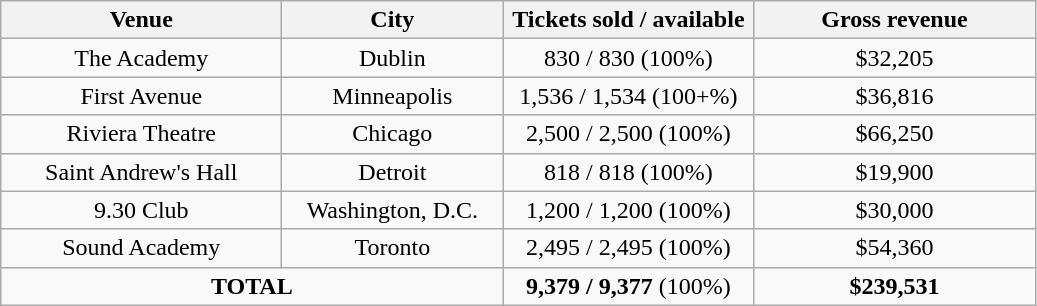<table class="wikitable" style="text-align:center;">
<tr>
<th width="180">Venue</th>
<th width="140">City</th>
<th width="160">Tickets sold / available</th>
<th width="180">Gross revenue</th>
</tr>
<tr>
<td>The Academy</td>
<td>Dublin</td>
<td>830 / 830 (100%)</td>
<td>$32,205</td>
</tr>
<tr>
<td>First Avenue</td>
<td>Minneapolis</td>
<td>1,536 / 1,534 (100+%)</td>
<td>$36,816</td>
</tr>
<tr>
<td>Riviera Theatre</td>
<td>Chicago</td>
<td>2,500 / 2,500 (100%)</td>
<td>$66,250</td>
</tr>
<tr>
<td>Saint Andrew's Hall</td>
<td>Detroit</td>
<td>818 / 818 (100%)</td>
<td>$19,900</td>
</tr>
<tr>
<td>9.30 Club</td>
<td>Washington, D.C.</td>
<td>1,200 / 1,200 (100%)</td>
<td>$30,000</td>
</tr>
<tr>
<td>Sound Academy</td>
<td>Toronto</td>
<td>2,495 / 2,495 (100%)</td>
<td>$54,360</td>
</tr>
<tr>
<td colspan="2"><strong>TOTAL</strong></td>
<td><strong>9,379 / 9,377</strong> (100%)</td>
<td><strong>$239,531</strong></td>
</tr>
</table>
